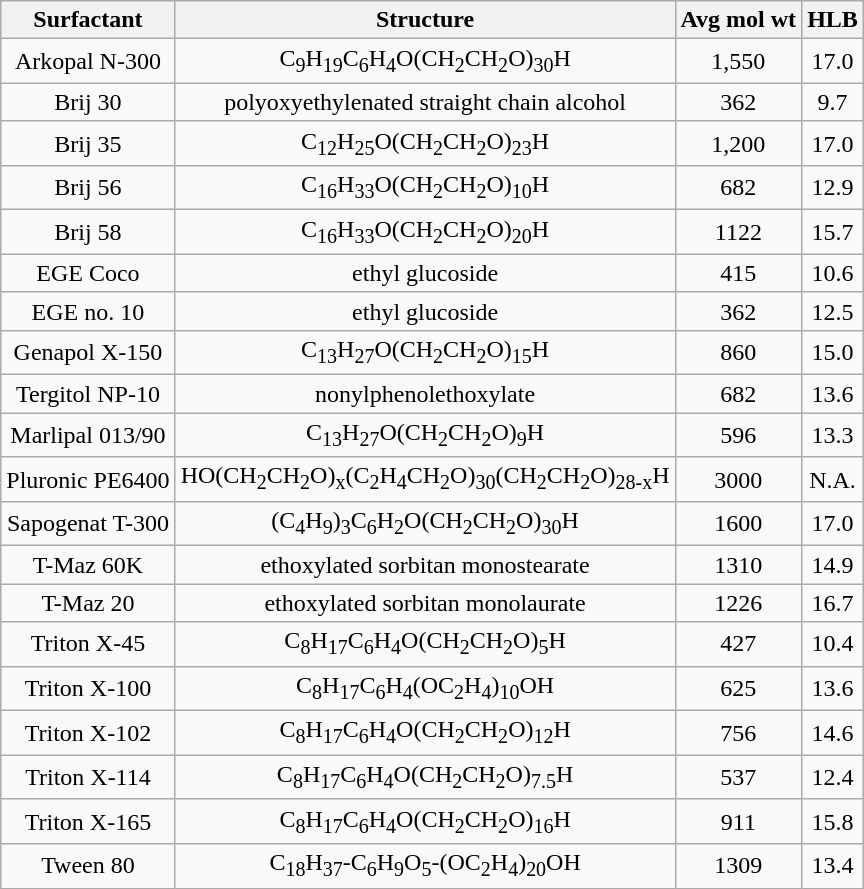<table class="wikitable" style="text-align: center">
<tr>
<th>Surfactant</th>
<th>Structure</th>
<th>Avg mol wt</th>
<th>HLB</th>
</tr>
<tr>
<td>Arkopal N-300</td>
<td>C<sub>9</sub>H<sub>19</sub>C<sub>6</sub>H<sub>4</sub>O(CH<sub>2</sub>CH<sub>2</sub>O)<sub>30</sub>H</td>
<td>1,550</td>
<td>17.0</td>
</tr>
<tr>
<td>Brij 30</td>
<td>polyoxyethylenated straight chain alcohol</td>
<td>362</td>
<td>9.7</td>
</tr>
<tr>
<td>Brij 35</td>
<td>C<sub>12</sub>H<sub>25</sub>O(CH<sub>2</sub>CH<sub>2</sub>O)<sub>23</sub>H</td>
<td>1,200</td>
<td>17.0</td>
</tr>
<tr>
<td>Brij 56</td>
<td>C<sub>16</sub>H<sub>33</sub>O(CH<sub>2</sub>CH<sub>2</sub>O)<sub>10</sub>H</td>
<td>682</td>
<td>12.9</td>
</tr>
<tr>
<td>Brij 58</td>
<td>C<sub>16</sub>H<sub>33</sub>O(CH<sub>2</sub>CH<sub>2</sub>O)<sub>20</sub>H</td>
<td>1122</td>
<td>15.7</td>
</tr>
<tr>
<td>EGE Coco</td>
<td>ethyl glucoside</td>
<td>415</td>
<td>10.6</td>
</tr>
<tr>
<td>EGE no. 10</td>
<td>ethyl glucoside</td>
<td>362</td>
<td>12.5</td>
</tr>
<tr>
<td>Genapol X-150</td>
<td>C<sub>13</sub>H<sub>27</sub>O(CH<sub>2</sub>CH<sub>2</sub>O)<sub>15</sub>H</td>
<td>860</td>
<td>15.0</td>
</tr>
<tr>
<td>Tergitol NP-10</td>
<td>nonylphenolethoxylate</td>
<td>682</td>
<td>13.6</td>
</tr>
<tr>
<td>Marlipal 013/90</td>
<td>C<sub>13</sub>H<sub>27</sub>O(CH<sub>2</sub>CH<sub>2</sub>O)<sub>9</sub>H</td>
<td>596</td>
<td>13.3</td>
</tr>
<tr>
<td>Pluronic PE6400</td>
<td>HO(CH<sub>2</sub>CH<sub>2</sub>O)<sub>x</sub>(C<sub>2</sub>H<sub>4</sub>CH<sub>2</sub>O)<sub>30</sub>(CH<sub>2</sub>CH<sub>2</sub>O)<sub>28-x</sub>H</td>
<td>3000</td>
<td>N.A.</td>
</tr>
<tr>
<td>Sapogenat T-300</td>
<td>(C<sub>4</sub>H<sub>9</sub>)<sub>3</sub>C<sub>6</sub>H<sub>2</sub>O(CH<sub>2</sub>CH<sub>2</sub>O)<sub>30</sub>H</td>
<td>1600</td>
<td>17.0</td>
</tr>
<tr>
<td>T-Maz 60K</td>
<td>ethoxylated sorbitan monostearate</td>
<td>1310</td>
<td>14.9</td>
</tr>
<tr>
<td>T-Maz 20</td>
<td>ethoxylated sorbitan monolaurate</td>
<td>1226</td>
<td>16.7</td>
</tr>
<tr>
<td>Triton X-45</td>
<td>C<sub>8</sub>H<sub>17</sub>C<sub>6</sub>H<sub>4</sub>O(CH<sub>2</sub>CH<sub>2</sub>O)<sub>5</sub>H</td>
<td>427</td>
<td>10.4</td>
</tr>
<tr>
<td>Triton X-100</td>
<td>C<sub>8</sub>H<sub>17</sub>C<sub>6</sub>H<sub>4</sub>(OC<sub>2</sub>H<sub>4</sub>)<sub>10</sub>OH</td>
<td>625</td>
<td>13.6</td>
</tr>
<tr>
<td>Triton X-102</td>
<td>C<sub>8</sub>H<sub>17</sub>C<sub>6</sub>H<sub>4</sub>O(CH<sub>2</sub>CH<sub>2</sub>O)<sub>12</sub>H</td>
<td>756</td>
<td>14.6</td>
</tr>
<tr>
<td>Triton X-114</td>
<td>C<sub>8</sub>H<sub>17</sub>C<sub>6</sub>H<sub>4</sub>O(CH<sub>2</sub>CH<sub>2</sub>O)<sub>7.5</sub>H</td>
<td>537</td>
<td>12.4</td>
</tr>
<tr>
<td>Triton X-165</td>
<td>C<sub>8</sub>H<sub>17</sub>C<sub>6</sub>H<sub>4</sub>O(CH<sub>2</sub>CH<sub>2</sub>O)<sub>16</sub>H</td>
<td>911</td>
<td>15.8</td>
</tr>
<tr>
<td>Tween 80</td>
<td>C<sub>18</sub>H<sub>37</sub>-C<sub>6</sub>H<sub>9</sub>O<sub>5</sub>-(OC<sub>2</sub>H<sub>4</sub>)<sub>20</sub>OH</td>
<td>1309</td>
<td>13.4</td>
</tr>
</table>
